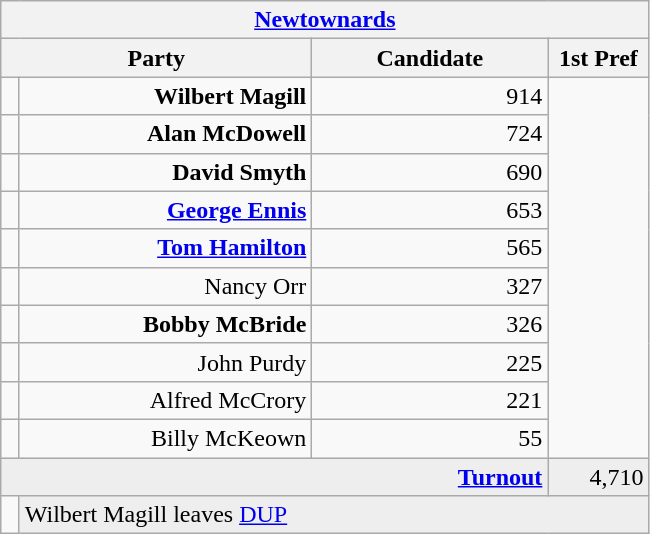<table class="wikitable">
<tr>
<th colspan="4" align="center"><a href='#'>Newtownards</a></th>
</tr>
<tr>
<th colspan="2" align="center" width=200>Party</th>
<th width=150>Candidate</th>
<th width=60>1st Pref</th>
</tr>
<tr>
<td></td>
<td align="right"><strong>Wilbert Magill</strong></td>
<td align="right">914</td>
</tr>
<tr>
<td></td>
<td align="right"><strong>Alan McDowell</strong></td>
<td align="right">724</td>
</tr>
<tr>
<td></td>
<td align="right"><strong>David Smyth</strong></td>
<td align="right">690</td>
</tr>
<tr>
<td></td>
<td align="right"><strong><a href='#'>George Ennis</a></strong></td>
<td align="right">653</td>
</tr>
<tr>
<td></td>
<td align="right"><strong><a href='#'>Tom Hamilton</a></strong></td>
<td align="right">565</td>
</tr>
<tr>
<td></td>
<td align="right">Nancy Orr</td>
<td align="right">327</td>
</tr>
<tr>
<td></td>
<td align="right"><strong>Bobby McBride</strong></td>
<td align="right">326</td>
</tr>
<tr>
<td></td>
<td align="right">John Purdy</td>
<td align="right">225</td>
</tr>
<tr>
<td></td>
<td align="right">Alfred McCrory</td>
<td align="right">221</td>
</tr>
<tr>
<td></td>
<td align="right">Billy McKeown</td>
<td align="right">55</td>
</tr>
<tr bgcolor="EEEEEE">
<td colspan=3 align="right"><strong><a href='#'>Turnout</a></strong></td>
<td align="right">4,710</td>
</tr>
<tr>
<td bgcolor=></td>
<td colspan=3 bgcolor="EEEEEE">Wilbert Magill leaves <a href='#'>DUP</a></td>
</tr>
</table>
